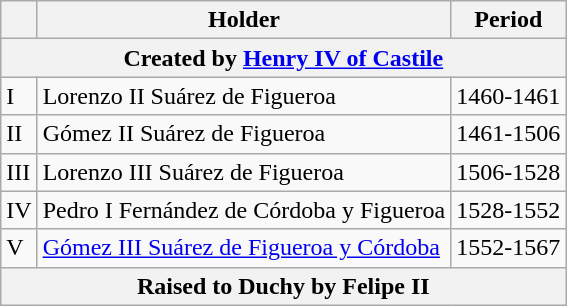<table class="wikitable">
<tr>
<th></th>
<th>Holder</th>
<th>Period</th>
</tr>
<tr bgcolor="#dddddd" |>
<th colspan="3">Created by <a href='#'>Henry IV of Castile</a></th>
</tr>
<tr>
<td>I</td>
<td>Lorenzo II Suárez de Figueroa</td>
<td>1460-1461</td>
</tr>
<tr>
<td>II</td>
<td>Gómez II Suárez de Figueroa</td>
<td>1461-1506</td>
</tr>
<tr>
<td>III</td>
<td>Lorenzo III Suárez de Figueroa</td>
<td>1506-1528</td>
</tr>
<tr>
<td>IV</td>
<td>Pedro I Fernández de Córdoba y Figueroa</td>
<td>1528-1552</td>
</tr>
<tr>
<td>V</td>
<td><a href='#'>Gómez III Suárez de Figueroa y Córdoba</a></td>
<td>1552-1567</td>
</tr>
<tr>
<th colspan="3">Raised to Duchy by Felipe II</th>
</tr>
</table>
